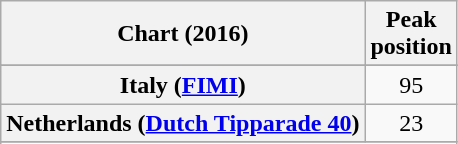<table class="wikitable sortable plainrowheaders" style="text-align:center">
<tr>
<th scope="col">Chart (2016)</th>
<th scope="col">Peak<br>position</th>
</tr>
<tr>
</tr>
<tr>
</tr>
<tr>
</tr>
<tr>
</tr>
<tr>
</tr>
<tr>
</tr>
<tr>
</tr>
<tr>
</tr>
<tr>
<th scope="row">Italy (<a href='#'>FIMI</a>)</th>
<td>95</td>
</tr>
<tr>
<th scope="row">Netherlands (<a href='#'>Dutch Tipparade 40</a>)</th>
<td>23</td>
</tr>
<tr>
</tr>
<tr>
</tr>
<tr>
</tr>
<tr>
</tr>
<tr>
</tr>
<tr>
</tr>
<tr>
</tr>
<tr>
</tr>
<tr>
</tr>
<tr>
</tr>
<tr>
</tr>
<tr>
</tr>
<tr>
</tr>
</table>
